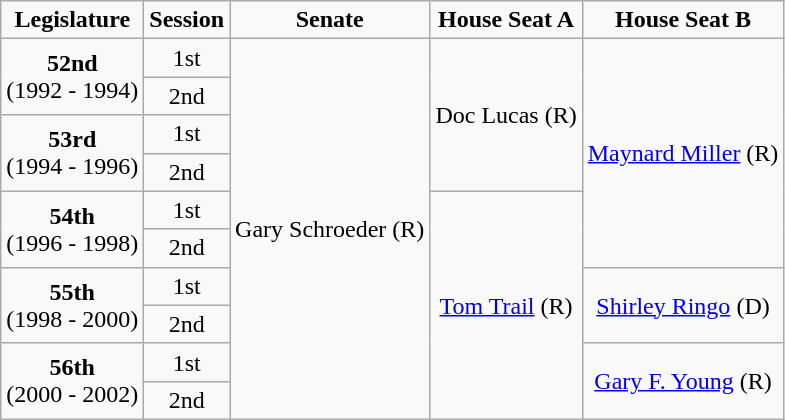<table class=wikitable style="text-align:center">
<tr>
<td><strong>Legislature</strong></td>
<td><strong>Session</strong></td>
<td><strong>Senate</strong></td>
<td><strong>House Seat A</strong></td>
<td><strong>House Seat B</strong></td>
</tr>
<tr>
<td rowspan="2" colspan="1" style="text-align: center;"><strong>52nd</strong> <br> (1992 - 1994)</td>
<td>1st</td>
<td rowspan="10" colspan="1" style="text-align: center;" >Gary Schroeder (R)</td>
<td rowspan="4" colspan="1" style="text-align: center;" >Doc Lucas (R)</td>
<td rowspan="6" colspan="1" style="text-align: center;" ><a href='#'>Maynard Miller</a> (R)</td>
</tr>
<tr>
<td>2nd</td>
</tr>
<tr>
<td rowspan="2" colspan="1" style="text-align: center;"><strong>53rd</strong> <br> (1994 - 1996)</td>
<td>1st</td>
</tr>
<tr>
<td>2nd</td>
</tr>
<tr>
<td rowspan="2" colspan="1" style="text-align: center;"><strong>54th</strong> <br> (1996 - 1998)</td>
<td>1st</td>
<td rowspan="6" colspan="1" style="text-align: center;" ><a href='#'>Tom Trail</a> (R)</td>
</tr>
<tr>
<td>2nd</td>
</tr>
<tr>
<td rowspan="2" colspan="1" style="text-align: center;"><strong>55th</strong> <br> (1998 - 2000)</td>
<td>1st</td>
<td rowspan="2" colspan="1" style="text-align: center;" ><a href='#'>Shirley Ringo</a> (D)</td>
</tr>
<tr>
<td>2nd</td>
</tr>
<tr>
<td rowspan="2" colspan="1" style="text-align: center;"><strong>56th</strong> <br> (2000 - 2002)</td>
<td>1st</td>
<td rowspan="2" colspan="1" style="text-align: center;" ><a href='#'>Gary F. Young</a> (R)</td>
</tr>
<tr>
<td>2nd</td>
</tr>
</table>
